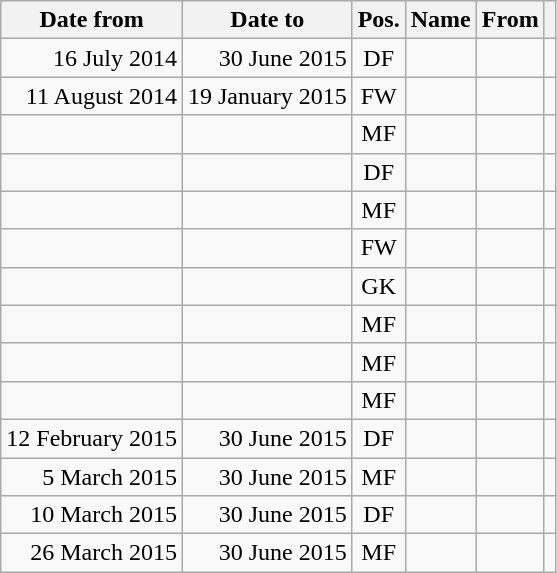<table class="wikitable" style="text-align:center">
<tr>
<th>Date from</th>
<th>Date to</th>
<th>Pos.</th>
<th>Name</th>
<th>From</th>
<th></th>
</tr>
<tr>
<td align="right">16 July 2014</td>
<td align="right">30 June 2015</td>
<td>DF</td>
<td align="left"></td>
<td align="left"></td>
<td></td>
</tr>
<tr>
<td align="right">11 August 2014</td>
<td align="right">19 January 2015</td>
<td>FW</td>
<td align="left"></td>
<td align="left"></td>
<td></td>
</tr>
<tr>
<td align="right"></td>
<td align="right"></td>
<td>MF</td>
<td align="left"></td>
<td align="left"></td>
<td></td>
</tr>
<tr>
<td align="right"></td>
<td align="right"></td>
<td>DF</td>
<td align="left"></td>
<td align="left"></td>
<td></td>
</tr>
<tr>
<td align="right"></td>
<td align="right"></td>
<td>MF</td>
<td align="left"></td>
<td align="left"></td>
<td></td>
</tr>
<tr>
<td align="right"></td>
<td align="right"></td>
<td>FW</td>
<td align="left"></td>
<td align="left"></td>
<td></td>
</tr>
<tr>
<td align="right"></td>
<td align="right"></td>
<td>GK</td>
<td align="left"></td>
<td align="left"></td>
<td></td>
</tr>
<tr>
<td align="right"></td>
<td align="right"></td>
<td>MF</td>
<td align="left"></td>
<td align="left"></td>
<td></td>
</tr>
<tr>
<td align="right"></td>
<td align="right"></td>
<td>MF</td>
<td align="left"></td>
<td align="left"></td>
<td></td>
</tr>
<tr>
<td align="right"></td>
<td align="right"></td>
<td>MF</td>
<td align="left"></td>
<td align="left"></td>
<td></td>
</tr>
<tr>
<td align="right">12 February 2015</td>
<td align="right">30 June 2015</td>
<td>DF</td>
<td align="left"></td>
<td align="left"></td>
<td></td>
</tr>
<tr>
<td align="right">5 March 2015</td>
<td align="right">30 June 2015</td>
<td>MF</td>
<td align="left"></td>
<td align="left"></td>
<td></td>
</tr>
<tr>
<td align="right">10 March 2015</td>
<td align="right">30 June 2015</td>
<td>DF</td>
<td align="left"></td>
<td align="left"></td>
<td></td>
</tr>
<tr>
<td align="right">26 March 2015</td>
<td align="right">30 June 2015</td>
<td>MF</td>
<td align="left"></td>
<td align="left"></td>
<td></td>
</tr>
</table>
